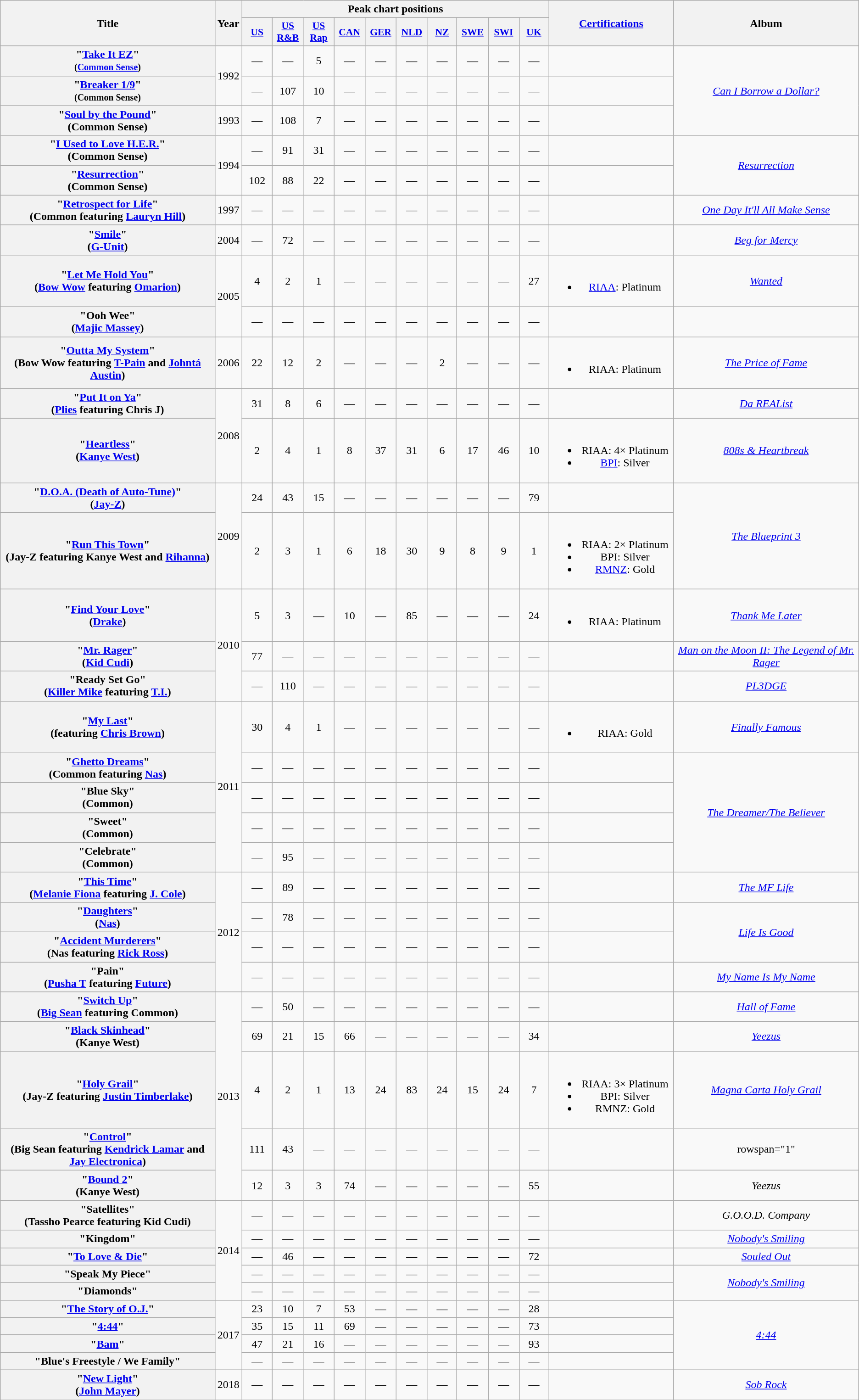<table class="wikitable plainrowheaders" style="text-align:center;">
<tr>
<th scope="col" rowspan="2" style="width:22em;">Title</th>
<th scope="col" rowspan="2">Year</th>
<th scope="col" colspan="10">Peak chart positions</th>
<th scope="col" rowspan="2" style="width:12em;"><a href='#'>Certifications</a></th>
<th scope="col" rowspan="2" style="width:19em;">Album</th>
</tr>
<tr>
<th scope="col" style="width:2.8em;font-size:90%;"><a href='#'>US</a></th>
<th scope="col" style="width:2.8em;font-size:90%;"><a href='#'>US<br>R&B</a></th>
<th scope="col" style="width:2.8em;font-size:90%;"><a href='#'>US<br>Rap</a></th>
<th scope="col" style="width:2.8em;font-size:90%;"><a href='#'>CAN</a></th>
<th scope="col" style="width:2.8em;font-size:90%;"><a href='#'>GER</a></th>
<th scope="col" style="width:2.8em;font-size:90%;"><a href='#'>NLD</a></th>
<th scope="col" style="width:2.8em;font-size:90%;"><a href='#'>NZ</a></th>
<th scope="col" style="width:2.8em;font-size:90%;"><a href='#'>SWE</a></th>
<th scope="col" style="width:2.8em;font-size:90%;"><a href='#'>SWI</a></th>
<th scope="col" style="width:2.8em;font-size:90%;"><a href='#'>UK</a></th>
</tr>
<tr>
<th scope="row">"<a href='#'>Take It EZ</a>"<br><small>(<a href='#'>Common Sense</a>)</small></th>
<td rowspan="2">1992</td>
<td>—</td>
<td>—</td>
<td>5</td>
<td>—</td>
<td>—</td>
<td>—</td>
<td>—</td>
<td>—</td>
<td>—</td>
<td>—</td>
<td></td>
<td rowspan="3"><em><a href='#'>Can I Borrow a Dollar?</a></em></td>
</tr>
<tr>
<th scope="row">"<a href='#'>Breaker 1/9</a>"<br><small>(Common Sense)</small></th>
<td>—</td>
<td>107</td>
<td>10</td>
<td>—</td>
<td>—</td>
<td>—</td>
<td>—</td>
<td>—</td>
<td>—</td>
<td>—</td>
<td></td>
</tr>
<tr>
<th scope="row">"<a href='#'>Soul by the Pound</a>"<br><span>(Common Sense)</span></th>
<td rowspan="1">1993</td>
<td>—</td>
<td>108</td>
<td>7</td>
<td>—</td>
<td>—</td>
<td>—</td>
<td>—</td>
<td>—</td>
<td>—</td>
<td>—</td>
<td></td>
</tr>
<tr>
<th scope="row">"<a href='#'>I Used to Love H.E.R.</a>"<br><span>(Common Sense)</span></th>
<td rowspan="2">1994</td>
<td>—</td>
<td>91</td>
<td>31</td>
<td>—</td>
<td>—</td>
<td>—</td>
<td>—</td>
<td>—</td>
<td>—</td>
<td>—</td>
<td></td>
<td rowspan="2"><em><a href='#'>Resurrection</a></em></td>
</tr>
<tr>
<th scope="row">"<a href='#'>Resurrection</a>"<br><span>(Common Sense)</span></th>
<td>102</td>
<td>88</td>
<td>22</td>
<td>—</td>
<td>—</td>
<td>—</td>
<td>—</td>
<td>—</td>
<td>—</td>
<td>—</td>
<td></td>
</tr>
<tr>
<th scope="row">"<a href='#'>Retrospect for Life</a>"<br><span>(Common featuring <a href='#'>Lauryn Hill</a>)</span></th>
<td rowspan="1">1997</td>
<td>—</td>
<td>—</td>
<td>—</td>
<td>—</td>
<td>—</td>
<td>—</td>
<td>—</td>
<td>—</td>
<td>—</td>
<td>—</td>
<td></td>
<td><em><a href='#'>One Day It'll All Make Sense</a></em></td>
</tr>
<tr>
<th scope="row">"<a href='#'>Smile</a>"<br><span>(<a href='#'>G-Unit</a>)</span></th>
<td rowspan="1">2004</td>
<td>—</td>
<td>72</td>
<td>—</td>
<td>—</td>
<td>—</td>
<td>—</td>
<td>—</td>
<td>—</td>
<td>—</td>
<td>—</td>
<td></td>
<td><em><a href='#'>Beg for Mercy</a></em></td>
</tr>
<tr>
<th scope="row">"<a href='#'>Let Me Hold You</a>"<br><span>(<a href='#'>Bow Wow</a> featuring <a href='#'>Omarion</a>)</span></th>
<td rowspan="2">2005</td>
<td>4</td>
<td>2</td>
<td>1</td>
<td>—</td>
<td>—</td>
<td>—</td>
<td>—</td>
<td>—</td>
<td>—</td>
<td>27</td>
<td><br><ul><li><a href='#'>RIAA</a>: Platinum</li></ul></td>
<td><em><a href='#'>Wanted</a></em></td>
</tr>
<tr>
<th scope="row">"Ooh Wee"<br><span>(<a href='#'>Majic Massey</a>)</span></th>
<td>—</td>
<td>—</td>
<td>—</td>
<td>—</td>
<td>—</td>
<td>—</td>
<td>—</td>
<td>—</td>
<td>—</td>
<td>—</td>
<td></td>
<td></td>
</tr>
<tr>
<th scope="row">"<a href='#'>Outta My System</a>"<br><span>(Bow Wow featuring <a href='#'>T-Pain</a> and <a href='#'>Johntá Austin</a>)</span></th>
<td rowspan="1">2006</td>
<td>22</td>
<td>12</td>
<td>2</td>
<td>—</td>
<td>—</td>
<td>—</td>
<td>2</td>
<td>—</td>
<td>—</td>
<td>—</td>
<td><br><ul><li>RIAA: Platinum</li></ul></td>
<td><em><a href='#'>The Price of Fame</a></em></td>
</tr>
<tr>
<th scope="row">"<a href='#'>Put It on Ya</a>"<br><span>(<a href='#'>Plies</a> featuring Chris J)</span></th>
<td rowspan="2">2008</td>
<td>31</td>
<td>8</td>
<td>6</td>
<td>—</td>
<td>—</td>
<td>—</td>
<td>—</td>
<td>—</td>
<td>—</td>
<td>—</td>
<td></td>
<td><em><a href='#'>Da REAList</a></em></td>
</tr>
<tr>
<th scope="row">"<a href='#'>Heartless</a>"<br><span>(<a href='#'>Kanye West</a>)</span></th>
<td>2</td>
<td>4</td>
<td>1</td>
<td>8</td>
<td>37</td>
<td>31</td>
<td>6</td>
<td>17</td>
<td>46</td>
<td>10</td>
<td><br><ul><li>RIAA: 4× Platinum</li><li><a href='#'>BPI</a>: Silver</li></ul></td>
<td><em><a href='#'>808s & Heartbreak</a></em></td>
</tr>
<tr>
<th scope="row">"<a href='#'>D.O.A. (Death of Auto-Tune)</a>"<br><span>(<a href='#'>Jay-Z</a>)</span></th>
<td rowspan="2">2009</td>
<td>24</td>
<td>43</td>
<td>15</td>
<td>—</td>
<td>—</td>
<td>—</td>
<td>—</td>
<td>—</td>
<td>—</td>
<td>79</td>
<td></td>
<td rowspan="2"><em><a href='#'>The Blueprint 3</a></em></td>
</tr>
<tr>
<th scope="row">"<a href='#'>Run This Town</a>"<br><span>(Jay-Z featuring Kanye West and <a href='#'>Rihanna</a>)</span></th>
<td>2</td>
<td>3</td>
<td>1</td>
<td>6</td>
<td>18</td>
<td>30</td>
<td>9</td>
<td>8</td>
<td>9</td>
<td>1</td>
<td><br><ul><li>RIAA: 2× Platinum</li><li>BPI: Silver</li><li><a href='#'>RMNZ</a>: Gold</li></ul></td>
</tr>
<tr>
<th scope="row">"<a href='#'>Find Your Love</a>"<br><span>(<a href='#'>Drake</a>)</span></th>
<td rowspan="3">2010</td>
<td>5</td>
<td>3</td>
<td>—</td>
<td>10</td>
<td>—</td>
<td>85</td>
<td>—</td>
<td>—</td>
<td>—</td>
<td>24</td>
<td><br><ul><li>RIAA: Platinum</li></ul></td>
<td><em><a href='#'>Thank Me Later</a></em></td>
</tr>
<tr>
<th scope="row">"<a href='#'>Mr. Rager</a>"<br><span>(<a href='#'>Kid Cudi</a>)</span></th>
<td>77</td>
<td>—</td>
<td>—</td>
<td>—</td>
<td>—</td>
<td>—</td>
<td>—</td>
<td>—</td>
<td>—</td>
<td>—</td>
<td></td>
<td><em><a href='#'>Man on the Moon II: The Legend of Mr. Rager</a></em></td>
</tr>
<tr>
<th scope="row">"Ready Set Go"<br><span>(<a href='#'>Killer Mike</a> featuring <a href='#'>T.I.</a>)</span></th>
<td>—</td>
<td>110</td>
<td>—</td>
<td>—</td>
<td>—</td>
<td>—</td>
<td>—</td>
<td>—</td>
<td>—</td>
<td>—</td>
<td></td>
<td><em><a href='#'>PL3DGE</a></em></td>
</tr>
<tr>
<th scope="row">"<a href='#'>My Last</a>"<br><span>(featuring <a href='#'>Chris Brown</a>)</span></th>
<td rowspan="5">2011</td>
<td>30</td>
<td>4</td>
<td>1</td>
<td>—</td>
<td>—</td>
<td>—</td>
<td>—</td>
<td>—</td>
<td>—</td>
<td>—</td>
<td><br><ul><li>RIAA: Gold</li></ul></td>
<td rowspan="1"><em><a href='#'>Finally Famous</a></em></td>
</tr>
<tr>
<th scope="row">"<a href='#'>Ghetto Dreams</a>"<br><span>(Common featuring <a href='#'>Nas</a>)</span></th>
<td>—</td>
<td>—</td>
<td>—</td>
<td>—</td>
<td>—</td>
<td>—</td>
<td>—</td>
<td>—</td>
<td>—</td>
<td>—</td>
<td></td>
<td rowspan="4"><em><a href='#'>The Dreamer/The Believer</a></em></td>
</tr>
<tr>
<th scope="row">"Blue Sky"<br><span>(Common)</span></th>
<td>—</td>
<td>—</td>
<td>—</td>
<td>—</td>
<td>—</td>
<td>—</td>
<td>—</td>
<td>—</td>
<td>—</td>
<td>—</td>
<td></td>
</tr>
<tr>
<th scope="row">"Sweet"<br><span>(Common)</span></th>
<td>—</td>
<td>—</td>
<td>—</td>
<td>—</td>
<td>—</td>
<td>—</td>
<td>—</td>
<td>—</td>
<td>—</td>
<td>—</td>
<td></td>
</tr>
<tr>
<th scope="row">"Celebrate"<br><span>(Common)</span></th>
<td>—</td>
<td>95</td>
<td>—</td>
<td>—</td>
<td>—</td>
<td>—</td>
<td>—</td>
<td>—</td>
<td>—</td>
<td>—</td>
<td></td>
</tr>
<tr>
<th scope="row">"<a href='#'>This Time</a>"<br><span>(<a href='#'>Melanie Fiona</a> featuring <a href='#'>J. Cole</a>)</span></th>
<td rowspan="4">2012</td>
<td>—</td>
<td>89</td>
<td>—</td>
<td>—</td>
<td>—</td>
<td>—</td>
<td>—</td>
<td>—</td>
<td>—</td>
<td>—</td>
<td></td>
<td rowspan="1"><em><a href='#'>The MF Life</a></em></td>
</tr>
<tr>
<th scope="row">"<a href='#'>Daughters</a>"<br><span>(<a href='#'>Nas</a>)</span></th>
<td>—</td>
<td>78</td>
<td>—</td>
<td>—</td>
<td>—</td>
<td>—</td>
<td>—</td>
<td>—</td>
<td>—</td>
<td>—</td>
<td></td>
<td rowspan="2"><em><a href='#'>Life Is Good</a></em></td>
</tr>
<tr>
<th scope="row">"<a href='#'>Accident Murderers</a>"<br><span>(Nas featuring <a href='#'>Rick Ross</a>)</span></th>
<td>—</td>
<td>—</td>
<td>—</td>
<td>—</td>
<td>—</td>
<td>—</td>
<td>—</td>
<td>—</td>
<td>—</td>
<td>—</td>
<td></td>
</tr>
<tr>
<th scope="row">"Pain"<br><span>(<a href='#'>Pusha T</a> featuring <a href='#'>Future</a>)</span></th>
<td>—</td>
<td>—</td>
<td>—</td>
<td>—</td>
<td>—</td>
<td>—</td>
<td>—</td>
<td>—</td>
<td>—</td>
<td>—</td>
<td></td>
<td><em><a href='#'>My Name Is My Name</a></em></td>
</tr>
<tr>
<th scope="row">"<a href='#'>Switch Up</a>"<br><span>(<a href='#'>Big Sean</a> featuring Common)</span></th>
<td rowspan="5">2013</td>
<td>—</td>
<td>50</td>
<td>—</td>
<td>—</td>
<td>—</td>
<td>—</td>
<td>—</td>
<td>—</td>
<td>—</td>
<td>—</td>
<td></td>
<td rowspan="1"><em><a href='#'>Hall of Fame</a></em></td>
</tr>
<tr>
<th scope="row">"<a href='#'>Black Skinhead</a>"<br><span>(Kanye West)</span></th>
<td>69</td>
<td>21</td>
<td>15</td>
<td>66</td>
<td>—</td>
<td>—</td>
<td>—</td>
<td>—</td>
<td>—</td>
<td>34</td>
<td></td>
<td rowspan="1"><em><a href='#'>Yeezus</a></em></td>
</tr>
<tr>
<th scope="row">"<a href='#'>Holy Grail</a>"<br><span>(Jay-Z featuring <a href='#'>Justin Timberlake</a>)</span></th>
<td>4</td>
<td>2</td>
<td>1</td>
<td>13</td>
<td>24</td>
<td>83</td>
<td>24</td>
<td>15</td>
<td>24</td>
<td>7</td>
<td><br><ul><li>RIAA: 3× Platinum</li><li>BPI: Silver</li><li>RMNZ: Gold</li></ul></td>
<td rowspan="1"><em><a href='#'>Magna Carta Holy Grail</a></em></td>
</tr>
<tr>
<th scope="row">"<a href='#'>Control</a>"<br><span>(Big Sean featuring <a href='#'>Kendrick Lamar</a> and <a href='#'>Jay Electronica</a>)</span></th>
<td>111</td>
<td>43</td>
<td>—</td>
<td>—</td>
<td>—</td>
<td>—</td>
<td>—</td>
<td>—</td>
<td>—</td>
<td>—</td>
<td></td>
<td>rowspan="1" </td>
</tr>
<tr>
<th scope="row">"<a href='#'>Bound 2</a>"<br><span>(Kanye West)</span></th>
<td>12</td>
<td>3</td>
<td>3</td>
<td>74</td>
<td>—</td>
<td>—</td>
<td>—</td>
<td>—</td>
<td>—</td>
<td>55</td>
<td></td>
<td><em>Yeezus</em></td>
</tr>
<tr>
<th scope="row">"Satellites"<br><span>(Tassho Pearce featuring Kid Cudi)</span></th>
<td rowspan="5">2014</td>
<td>—</td>
<td>—</td>
<td>—</td>
<td>—</td>
<td>—</td>
<td>—</td>
<td>—</td>
<td>—</td>
<td>—</td>
<td>—</td>
<td></td>
<td><em>G.O.O.D. Company</em></td>
</tr>
<tr>
<th scope="row">"Kingdom"<br></th>
<td>—</td>
<td>—</td>
<td>—</td>
<td>—</td>
<td>—</td>
<td>—</td>
<td>—</td>
<td>—</td>
<td>—</td>
<td>—</td>
<td></td>
<td><em><a href='#'>Nobody's Smiling</a></em></td>
</tr>
<tr>
<th scope="row">"<a href='#'>To Love & Die</a>"<br></th>
<td>—</td>
<td>46</td>
<td>—</td>
<td>—</td>
<td>—</td>
<td>—</td>
<td>—</td>
<td>—</td>
<td>—</td>
<td>72</td>
<td></td>
<td><a href='#'><em>Souled Out</em></a></td>
</tr>
<tr>
<th scope="row">"Speak My Piece"<br></th>
<td>—</td>
<td>—</td>
<td>—</td>
<td>—</td>
<td>—</td>
<td>—</td>
<td>—</td>
<td>—</td>
<td>—</td>
<td>—</td>
<td></td>
<td rowspan="2"><em><a href='#'>Nobody's Smiling</a></em></td>
</tr>
<tr>
<th scope="row">"Diamonds"<br></th>
<td>—</td>
<td>—</td>
<td>—</td>
<td>—</td>
<td>—</td>
<td>—</td>
<td>—</td>
<td>—</td>
<td>—</td>
<td>—</td>
<td></td>
</tr>
<tr>
<th scope="row">"<a href='#'>The Story of O.J.</a>"<br></th>
<td rowspan="4">2017</td>
<td>23</td>
<td>10</td>
<td>7</td>
<td>53</td>
<td>—</td>
<td>—</td>
<td>—</td>
<td>—</td>
<td>—</td>
<td>28</td>
<td></td>
<td rowspan="4"><em><a href='#'>4:44</a></em></td>
</tr>
<tr>
<th scope="row">"<a href='#'>4:44</a>"<br></th>
<td>35</td>
<td>15</td>
<td>11</td>
<td>69</td>
<td>—</td>
<td>—</td>
<td>—</td>
<td>—</td>
<td>—</td>
<td>73</td>
<td></td>
</tr>
<tr>
<th scope="row">"<a href='#'>Bam</a>"<br></th>
<td>47</td>
<td>21</td>
<td>16</td>
<td>—</td>
<td>—</td>
<td>—</td>
<td>—</td>
<td>—</td>
<td>—</td>
<td>93</td>
<td></td>
</tr>
<tr>
<th scope="row">"Blue's Freestyle / We Family"<br></th>
<td>—</td>
<td>—</td>
<td>—</td>
<td>—</td>
<td>—</td>
<td>—</td>
<td>—</td>
<td>—</td>
<td>—</td>
<td>—</td>
<td></td>
</tr>
<tr>
<th scope="row">"<a href='#'>New Light</a>"<br><span>(<a href='#'>John Mayer</a>)</span></th>
<td rowspan="1">2018</td>
<td>—</td>
<td>—</td>
<td>—</td>
<td>—</td>
<td>—</td>
<td>—</td>
<td>—</td>
<td>—</td>
<td>—</td>
<td>—</td>
<td></td>
<td><em><a href='#'>Sob Rock</a></em></td>
</tr>
<tr>
</tr>
</table>
